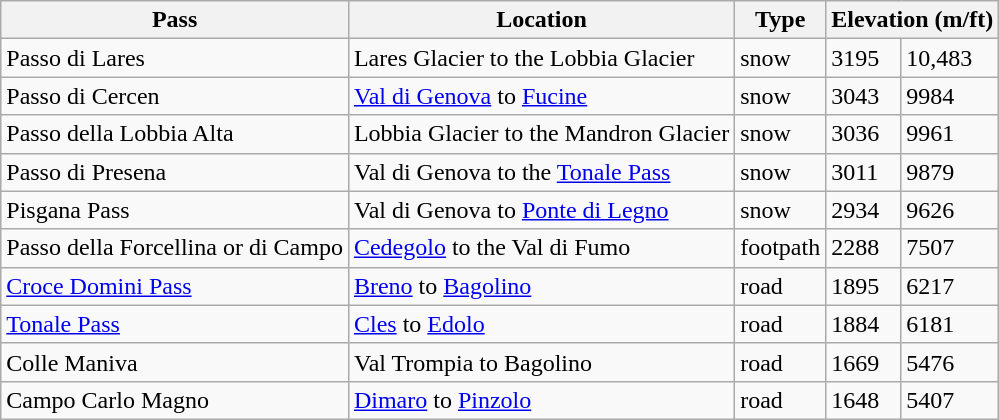<table class="wikitable">
<tr>
<th>Pass</th>
<th>Location</th>
<th>Type</th>
<th colspan=2>Elevation (m/ft)</th>
</tr>
<tr>
<td>Passo di Lares</td>
<td>Lares Glacier to the Lobbia Glacier</td>
<td>snow</td>
<td>3195</td>
<td>10,483</td>
</tr>
<tr>
<td>Passo di Cercen</td>
<td><a href='#'>Val di Genova</a> to <a href='#'>Fucine</a></td>
<td>snow</td>
<td>3043</td>
<td>9984</td>
</tr>
<tr>
<td>Passo della Lobbia Alta</td>
<td>Lobbia Glacier to the Mandron Glacier</td>
<td>snow</td>
<td>3036</td>
<td>9961</td>
</tr>
<tr>
<td>Passo di Presena</td>
<td>Val di Genova to the <a href='#'>Tonale Pass</a></td>
<td>snow</td>
<td>3011</td>
<td>9879</td>
</tr>
<tr>
<td>Pisgana Pass</td>
<td>Val di Genova to <a href='#'>Ponte di Legno</a></td>
<td>snow</td>
<td>2934</td>
<td>9626</td>
</tr>
<tr>
<td>Passo della Forcellina or di Campo</td>
<td><a href='#'>Cedegolo</a> to the Val di Fumo</td>
<td>footpath</td>
<td>2288</td>
<td>7507</td>
</tr>
<tr>
<td><a href='#'>Croce Domini Pass</a></td>
<td><a href='#'>Breno</a> to <a href='#'>Bagolino</a></td>
<td>road</td>
<td>1895</td>
<td>6217</td>
</tr>
<tr>
<td><a href='#'>Tonale Pass</a></td>
<td><a href='#'>Cles</a> to <a href='#'>Edolo</a></td>
<td>road</td>
<td>1884</td>
<td>6181</td>
</tr>
<tr>
<td>Colle Maniva</td>
<td>Val Trompia to Bagolino</td>
<td>road</td>
<td>1669</td>
<td>5476</td>
</tr>
<tr>
<td>Campo Carlo Magno</td>
<td><a href='#'>Dimaro</a> to <a href='#'>Pinzolo</a></td>
<td>road</td>
<td>1648</td>
<td>5407</td>
</tr>
</table>
